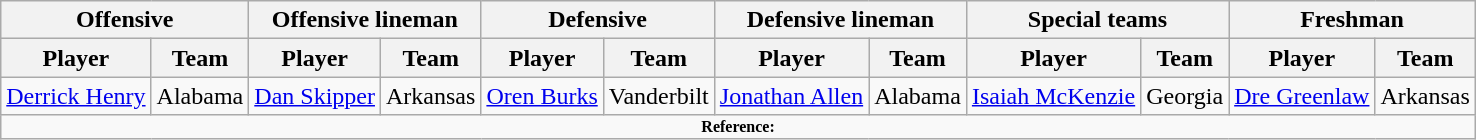<table class="wikitable">
<tr>
<th colspan="2">Offensive</th>
<th colspan="2">Offensive lineman</th>
<th colspan="2">Defensive</th>
<th colspan="2">Defensive lineman</th>
<th colspan="2">Special teams</th>
<th colspan="2">Freshman</th>
</tr>
<tr>
<th>Player</th>
<th>Team</th>
<th>Player</th>
<th>Team</th>
<th>Player</th>
<th>Team</th>
<th>Player</th>
<th>Team</th>
<th>Player</th>
<th>Team</th>
<th>Player</th>
<th>Team</th>
</tr>
<tr>
<td><a href='#'>Derrick Henry</a></td>
<td>Alabama</td>
<td><a href='#'>Dan Skipper</a></td>
<td>Arkansas</td>
<td><a href='#'>Oren Burks</a></td>
<td>Vanderbilt</td>
<td><a href='#'>Jonathan Allen</a></td>
<td>Alabama</td>
<td><a href='#'>Isaiah McKenzie</a></td>
<td>Georgia</td>
<td><a href='#'>Dre Greenlaw</a></td>
<td>Arkansas</td>
</tr>
<tr>
<td colspan="12"  style="font-size:8pt; text-align:center;"><strong>Reference:</strong></td>
</tr>
</table>
